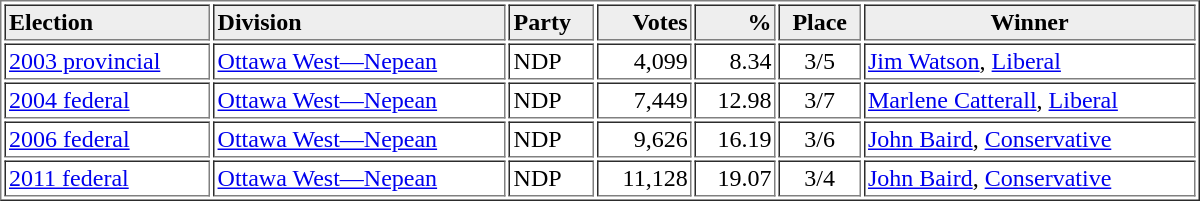<table style="width:800px;" border="1" cellspacing="2" cellpadding="2">
<tr style="background:#eee;">
<th style="text-align:left;">Election</th>
<th style="text-align:left;">Division</th>
<th style="text-align:left;">Party</th>
<th style="text-align:right;">Votes</th>
<th style="text-align:right;">%</th>
<th style="text-align:center;">Place</th>
<th style="text-align:center;">Winner</th>
</tr>
<tr>
<td style="text-align:left;"><a href='#'>2003 provincial</a></td>
<td style="text-align:left;"><a href='#'>Ottawa West—Nepean</a></td>
<td style="text-align:left;">NDP</td>
<td style="text-align:right;">4,099</td>
<td style="text-align:right;">8.34</td>
<td style="text-align:center;">3/5</td>
<td style="text-align:left;"><a href='#'>Jim Watson</a>, <a href='#'>Liberal</a></td>
</tr>
<tr>
<td style="text-align:left;"><a href='#'>2004 federal</a></td>
<td style="text-align:left;"><a href='#'>Ottawa West—Nepean</a></td>
<td style="text-align:left;">NDP</td>
<td style="text-align:right;">7,449</td>
<td style="text-align:right;">12.98</td>
<td style="text-align:center;">3/7</td>
<td style="text-align:left;"><a href='#'>Marlene Catterall</a>, <a href='#'>Liberal</a></td>
</tr>
<tr>
<td style="text-align:left;"><a href='#'>2006 federal</a></td>
<td style="text-align:left;"><a href='#'>Ottawa West—Nepean</a></td>
<td style="text-align:left;">NDP</td>
<td style="text-align:right;">9,626</td>
<td style="text-align:right;">16.19</td>
<td style="text-align:center;">3/6</td>
<td style="text-align:left;"><a href='#'>John Baird</a>, <a href='#'>Conservative</a></td>
</tr>
<tr>
<td style="text-align:left;"><a href='#'>2011 federal</a></td>
<td style="text-align:left;"><a href='#'>Ottawa West—Nepean</a></td>
<td style="text-align:left;">NDP</td>
<td style="text-align:right;">11,128</td>
<td style="text-align:right;">19.07</td>
<td style="text-align:center;">3/4</td>
<td style="text-align:left;"><a href='#'>John Baird</a>, <a href='#'>Conservative</a></td>
</tr>
</table>
